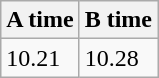<table class="wikitable" border="1" align="upright">
<tr>
<th>A time</th>
<th>B time</th>
</tr>
<tr>
<td>10.21</td>
<td>10.28</td>
</tr>
</table>
